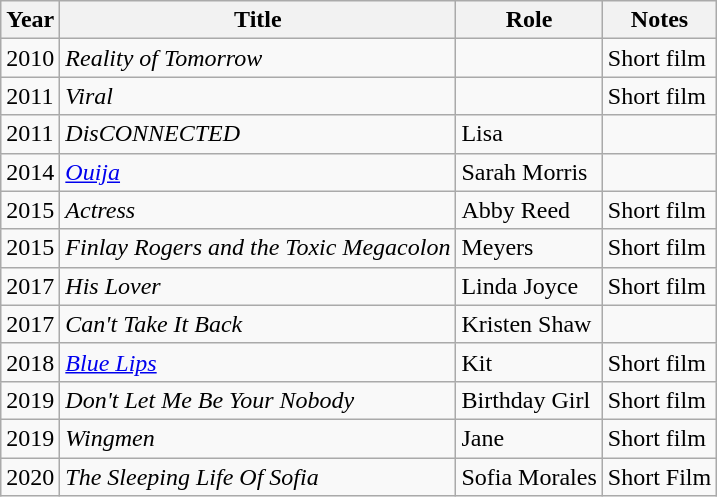<table class="wikitable sortable">
<tr>
<th>Year</th>
<th>Title</th>
<th>Role</th>
<th>Notes</th>
</tr>
<tr>
<td>2010</td>
<td><em>Reality of Tomorrow</em></td>
<td></td>
<td>Short film</td>
</tr>
<tr>
<td>2011</td>
<td><em>Viral</em></td>
<td></td>
<td>Short film</td>
</tr>
<tr>
<td>2011</td>
<td><em>DisCONNECTED</em></td>
<td>Lisa</td>
<td></td>
</tr>
<tr>
<td>2014</td>
<td><em><a href='#'>Ouija</a></em></td>
<td>Sarah Morris</td>
<td></td>
</tr>
<tr>
<td>2015</td>
<td><em>Actress</em></td>
<td>Abby Reed</td>
<td>Short film</td>
</tr>
<tr>
<td>2015</td>
<td><em>Finlay Rogers and the Toxic Megacolon</em></td>
<td>Meyers</td>
<td>Short film</td>
</tr>
<tr>
<td>2017</td>
<td><em>His Lover</em></td>
<td>Linda Joyce</td>
<td>Short film</td>
</tr>
<tr>
<td>2017</td>
<td><em>Can't Take It Back</em></td>
<td>Kristen Shaw</td>
<td></td>
</tr>
<tr>
<td>2018</td>
<td><a href='#'><em>Blue Lips</em></a></td>
<td>Kit</td>
<td>Short film</td>
</tr>
<tr>
<td>2019</td>
<td><em>Don't Let Me Be Your Nobody</em></td>
<td>Birthday Girl</td>
<td>Short film</td>
</tr>
<tr>
<td>2019</td>
<td><em>Wingmen</em></td>
<td>Jane</td>
<td>Short film</td>
</tr>
<tr>
<td>2020</td>
<td><em>The Sleeping Life Of Sofia</em></td>
<td>Sofia Morales</td>
<td>Short Film</td>
</tr>
</table>
